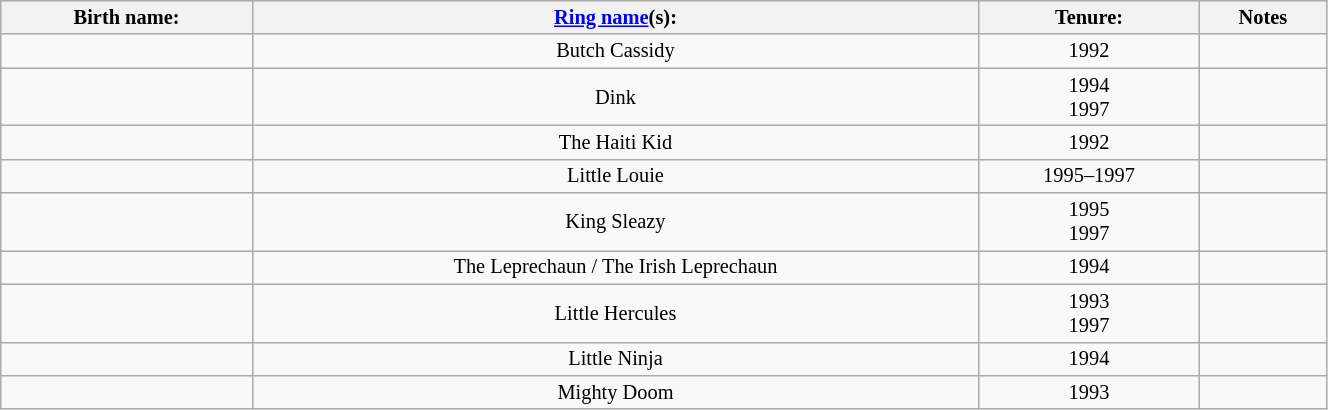<table class="sortable wikitable" style="font-size:85%; text-align:center; width:70%;">
<tr>
<th>Birth name:</th>
<th><a href='#'>Ring name</a>(s):</th>
<th>Tenure:</th>
<th>Notes</th>
</tr>
<tr>
<td></td>
<td>Butch Cassidy</td>
<td sort>1992</td>
<td></td>
</tr>
<tr>
<td></td>
<td>Dink</td>
<td sort>1994<br>1997</td>
<td></td>
</tr>
<tr>
<td></td>
<td>The Haiti Kid</td>
<td sort>1992</td>
<td></td>
</tr>
<tr>
<td></td>
<td>Little Louie</td>
<td sort>1995–1997</td>
<td></td>
</tr>
<tr>
<td></td>
<td>King Sleazy</td>
<td sort>1995<br>1997</td>
<td></td>
</tr>
<tr>
<td></td>
<td>The Leprechaun / The Irish Leprechaun</td>
<td sort>1994</td>
<td></td>
</tr>
<tr>
<td></td>
<td>Little Hercules</td>
<td sort>1993<br>1997</td>
<td></td>
</tr>
<tr>
<td></td>
<td>Little Ninja</td>
<td sort>1994</td>
<td></td>
</tr>
<tr>
<td></td>
<td>Mighty Doom</td>
<td sort>1993</td>
<td></td>
</tr>
</table>
